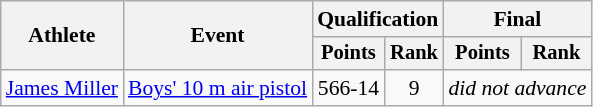<table class="wikitable" style="text-align:center; font-size:90%">
<tr>
<th rowspan="2">Athlete</th>
<th rowspan="2">Event</th>
<th colspan="2">Qualification</th>
<th colspan="2">Final</th>
</tr>
<tr style="font-size:95%">
<th>Points</th>
<th>Rank</th>
<th>Points</th>
<th>Rank</th>
</tr>
<tr>
<td align=left><a href='#'>James Miller</a></td>
<td align=left><a href='#'>Boys' 10 m air pistol</a></td>
<td>566-14</td>
<td>9</td>
<td Colspan=2><em>did not advance</em></td>
</tr>
</table>
